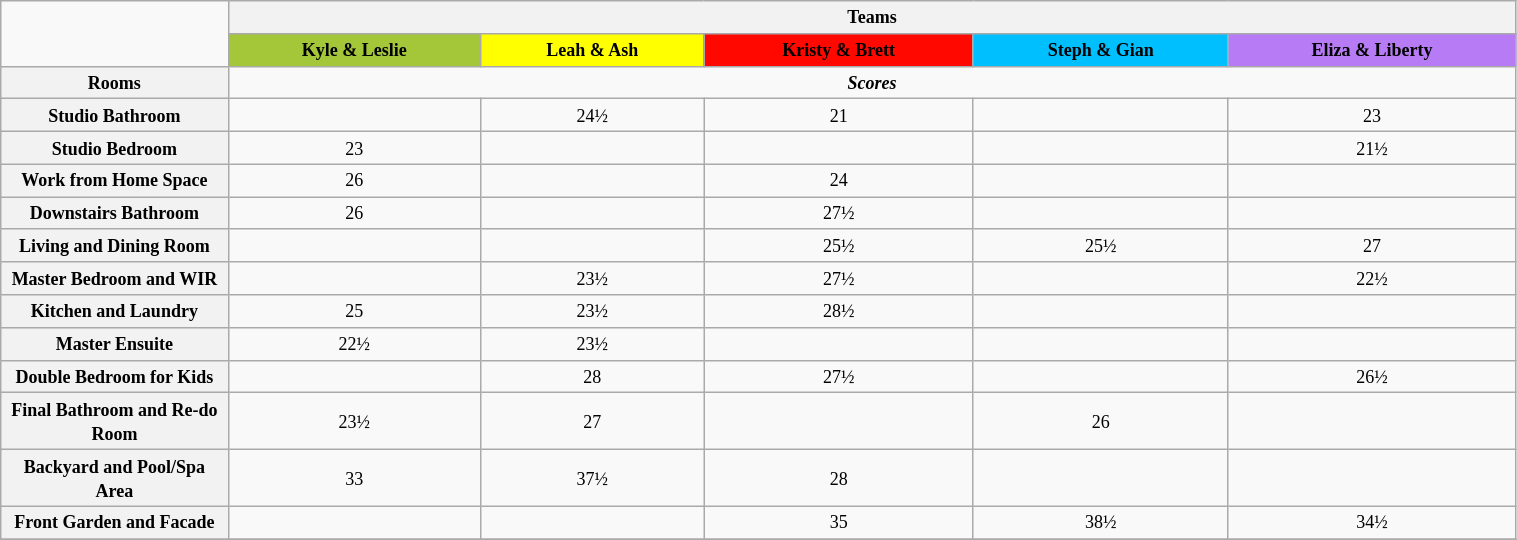<table class="wikitable" style="text-align: center; font-size: 9pt; line-height:16px; width:80%">
<tr>
<td style="width:15%; text-align:right;" rowspan="2"></td>
<th colspan="5">Teams</th>
</tr>
<tr>
<th style="background:#A4C639; color:black;">Kyle & Leslie</th>
<th style="background:yellow; color:black;">Leah & Ash</th>
<th style="background:#FF0800; color:black;">Kristy & Brett</th>
<th style="background:#00BFFF; color:black;">Steph & Gian</th>
<th style="background:#B87BF6; color:black;">Eliza & Liberty</th>
</tr>
<tr>
<th>Rooms</th>
<td colspan="5"><strong><em>Scores</em></strong></td>
</tr>
<tr>
<th>Studio Bathroom</th>
<td></td>
<td>24½</td>
<td>21</td>
<td></td>
<td>23</td>
</tr>
<tr>
<th>Studio Bedroom</th>
<td>23</td>
<td></td>
<td></td>
<td></td>
<td>21½</td>
</tr>
<tr>
<th>Work from Home Space</th>
<td>26</td>
<td></td>
<td>24</td>
<td></td>
<td></td>
</tr>
<tr>
<th>Downstairs Bathroom</th>
<td>26</td>
<td></td>
<td>27½</td>
<td></td>
<td></td>
</tr>
<tr>
<th>Living and Dining Room</th>
<td></td>
<td></td>
<td>25½</td>
<td>25½</td>
<td>27</td>
</tr>
<tr>
<th>Master Bedroom and WIR</th>
<td></td>
<td>23½</td>
<td>27½</td>
<td></td>
<td>22½</td>
</tr>
<tr>
<th>Kitchen and Laundry</th>
<td>25</td>
<td>23½</td>
<td>28½</td>
<td></td>
<td></td>
</tr>
<tr>
<th>Master Ensuite</th>
<td>22½</td>
<td>23½</td>
<td></td>
<td></td>
<td></td>
</tr>
<tr>
<th>Double Bedroom for Kids</th>
<td></td>
<td>28</td>
<td>27½</td>
<td></td>
<td>26½</td>
</tr>
<tr>
<th>Final Bathroom and Re-do Room</th>
<td>23½</td>
<td>27</td>
<td></td>
<td>26</td>
<td></td>
</tr>
<tr>
<th>Backyard and Pool/Spa Area</th>
<td>33</td>
<td>37½</td>
<td>28</td>
<td></td>
<td></td>
</tr>
<tr>
<th>Front Garden and Facade</th>
<td></td>
<td></td>
<td>35</td>
<td>38½</td>
<td>34½</td>
</tr>
<tr>
</tr>
</table>
